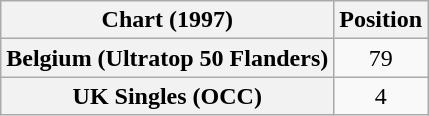<table class="wikitable plainrowheaders" style="text-align:center">
<tr>
<th scope="col">Chart (1997)</th>
<th scope="col">Position</th>
</tr>
<tr>
<th scope="row">Belgium (Ultratop 50 Flanders)</th>
<td>79</td>
</tr>
<tr>
<th scope="row">UK Singles (OCC)</th>
<td>4</td>
</tr>
</table>
